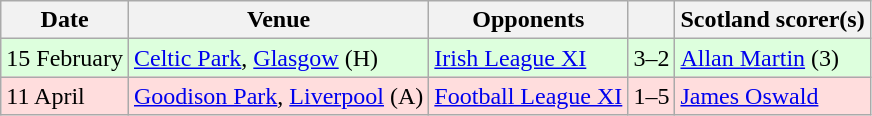<table class="wikitable">
<tr>
<th>Date</th>
<th>Venue</th>
<th>Opponents</th>
<th></th>
<th>Scotland scorer(s)</th>
</tr>
<tr bgcolor=#ddffdd>
<td>15 February</td>
<td><a href='#'>Celtic Park</a>, <a href='#'>Glasgow</a> (H)</td>
<td> <a href='#'>Irish League XI</a></td>
<td align=center>3–2</td>
<td><a href='#'>Allan Martin</a> (3)</td>
</tr>
<tr bgcolor=#ffdddd>
<td>11 April</td>
<td><a href='#'>Goodison Park</a>, <a href='#'>Liverpool</a> (A)</td>
<td> <a href='#'>Football League XI</a></td>
<td align=center>1–5</td>
<td><a href='#'>James Oswald</a></td>
</tr>
</table>
